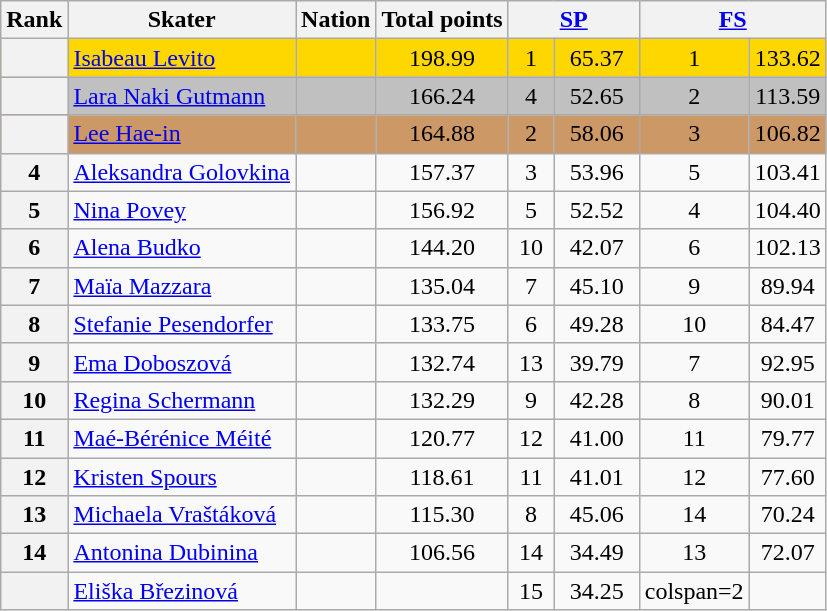<table class="wikitable sortable" style="text-align:left">
<tr>
<th scope="col">Rank</th>
<th scope="col">Skater</th>
<th scope="col">Nation</th>
<th scope="col">Total points</th>
<th scope="col" colspan="2" width="80px"><a href='#'>SP</a></th>
<th scope="col" colspan="2" width="80px"><a href='#'>FS</a></th>
</tr>
<tr bgcolor="gold">
<th scope="row"></th>
<td><a href='#'>Isabeau Levito</a></td>
<td></td>
<td align="center">198.99</td>
<td align="center">1</td>
<td align="center">65.37</td>
<td align="center">1</td>
<td align="center">133.62</td>
</tr>
<tr bgcolor="silver">
<th scope="row"></th>
<td><a href='#'>Lara Naki Gutmann</a></td>
<td></td>
<td align="center">166.24</td>
<td align="center">4</td>
<td align="center">52.65</td>
<td align="center">2</td>
<td align="center">113.59</td>
</tr>
<tr bgcolor="cc9966">
<th scope="row"></th>
<td><a href='#'>Lee Hae-in</a></td>
<td></td>
<td align="center">164.88</td>
<td align="center">2</td>
<td align="center">58.06</td>
<td align="center">3</td>
<td align="center">106.82</td>
</tr>
<tr>
<th scope="row">4</th>
<td><a href='#'>Aleksandra Golovkina</a></td>
<td></td>
<td align="center">157.37</td>
<td align="center">3</td>
<td align="center">53.96</td>
<td align="center">5</td>
<td align="center">103.41</td>
</tr>
<tr>
<th scope="row">5</th>
<td><a href='#'>Nina Povey</a></td>
<td></td>
<td align="center">156.92</td>
<td align="center">5</td>
<td align="center">52.52</td>
<td align="center">4</td>
<td align="center">104.40</td>
</tr>
<tr>
<th scope="row">6</th>
<td><a href='#'>Alena Budko</a></td>
<td></td>
<td align="center">144.20</td>
<td align="center">10</td>
<td align="center">42.07</td>
<td align="center">6</td>
<td align="center">102.13</td>
</tr>
<tr>
<th scope="row">7</th>
<td><a href='#'>Maïa Mazzara</a></td>
<td></td>
<td align="center">135.04</td>
<td align="center">7</td>
<td align="center">45.10</td>
<td align="center">9</td>
<td align="center">89.94</td>
</tr>
<tr>
<th scope="row">8</th>
<td><a href='#'>Stefanie Pesendorfer</a></td>
<td></td>
<td align="center">133.75</td>
<td align="center">6</td>
<td align="center">49.28</td>
<td align="center">10</td>
<td align="center">84.47</td>
</tr>
<tr>
<th scope="row">9</th>
<td><a href='#'>Ema Doboszová</a></td>
<td></td>
<td align="center">132.74</td>
<td align="center">13</td>
<td align="center">39.79</td>
<td align="center">7</td>
<td align="center">92.95</td>
</tr>
<tr>
<th scope="row">10</th>
<td><a href='#'>Regina Schermann</a></td>
<td></td>
<td align="center">132.29</td>
<td align="center">9</td>
<td align="center">42.28</td>
<td align="center">8</td>
<td align="center">90.01</td>
</tr>
<tr>
<th scope="row">11</th>
<td><a href='#'>Maé-Bérénice Méité</a></td>
<td></td>
<td align="center">120.77</td>
<td align="center">12</td>
<td align="center">41.00</td>
<td align="center">11</td>
<td align="center">79.77</td>
</tr>
<tr>
<th scope="row">12</th>
<td><a href='#'>Kristen Spours</a></td>
<td></td>
<td align="center">118.61</td>
<td align="center">11</td>
<td align="center">41.01</td>
<td align="center">12</td>
<td align="center">77.60</td>
</tr>
<tr>
<th scope="row">13</th>
<td><a href='#'>Michaela Vraštáková</a></td>
<td></td>
<td align="center">115.30</td>
<td align="center">8</td>
<td align="center">45.06</td>
<td align="center">14</td>
<td align="center">70.24</td>
</tr>
<tr>
<th scope="row">14</th>
<td><a href='#'>Antonina Dubinina</a></td>
<td></td>
<td align="center">106.56</td>
<td align="center">14</td>
<td align="center">34.49</td>
<td align="center">13</td>
<td align="center">72.07</td>
</tr>
<tr>
<th scope="row"></th>
<td><a href='#'>Eliška Březinová</a></td>
<td></td>
<td></td>
<td align="center">15</td>
<td align="center">34.25</td>
<td>colspan=2 </td>
</tr>
</table>
